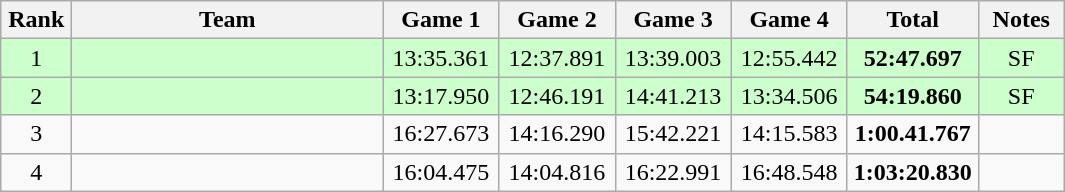<table class=wikitable style="text-align:center">
<tr>
<th width=40>Rank</th>
<th width=200>Team</th>
<th width=70>Game 1</th>
<th width=70>Game 2</th>
<th width=70>Game 3</th>
<th width=70>Game 4</th>
<th width=80>Total</th>
<th width=50>Notes</th>
</tr>
<tr bgcolor="#ccffcc">
<td>1</td>
<td align=left></td>
<td>13:35.361</td>
<td>12:37.891</td>
<td>13:39.003</td>
<td>12:55.442</td>
<td><strong>52:47.697</strong></td>
<td>SF</td>
</tr>
<tr bgcolor="#ccffcc">
<td>2</td>
<td align=left></td>
<td>13:17.950</td>
<td>12:46.191</td>
<td>14:41.213</td>
<td>13:34.506</td>
<td><strong>54:19.860</strong></td>
<td>SF</td>
</tr>
<tr>
<td>3</td>
<td align=left></td>
<td>16:27.673</td>
<td>14:16.290</td>
<td>15:42.221</td>
<td>14:15.583</td>
<td><strong>1:00.41.767</strong></td>
<td></td>
</tr>
<tr>
<td>4</td>
<td align=left></td>
<td>16:04.475</td>
<td>14:04.816</td>
<td>16:22.991</td>
<td>16:48.548</td>
<td><strong>1:03:20.830</strong></td>
<td></td>
</tr>
</table>
